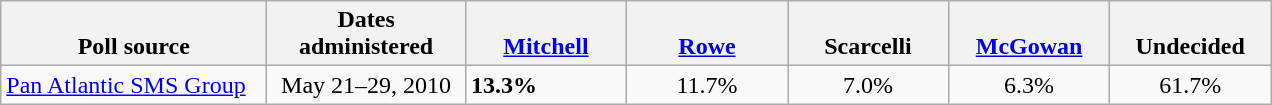<table class="wikitable">
<tr valign=bottom>
<th style="width:170px;">Poll source</th>
<th style="width:125px;">Dates administered</th>
<th style="width:100px;"><a href='#'>Mitchell</a></th>
<th style="width:100px;"><a href='#'>Rowe</a></th>
<th style="width:100px;">Scarcelli</th>
<th style="width:100px;"><a href='#'>McGowan</a></th>
<th style="width:100px;">Undecided</th>
</tr>
<tr>
<td><a href='#'>Pan Atlantic SMS Group</a></td>
<td align=center>May 21–29, 2010</td>
<td><strong>13.3%</strong></td>
<td align=center>11.7%</td>
<td align=center>7.0%</td>
<td align=center>6.3%</td>
<td align=center>61.7%</td>
</tr>
</table>
